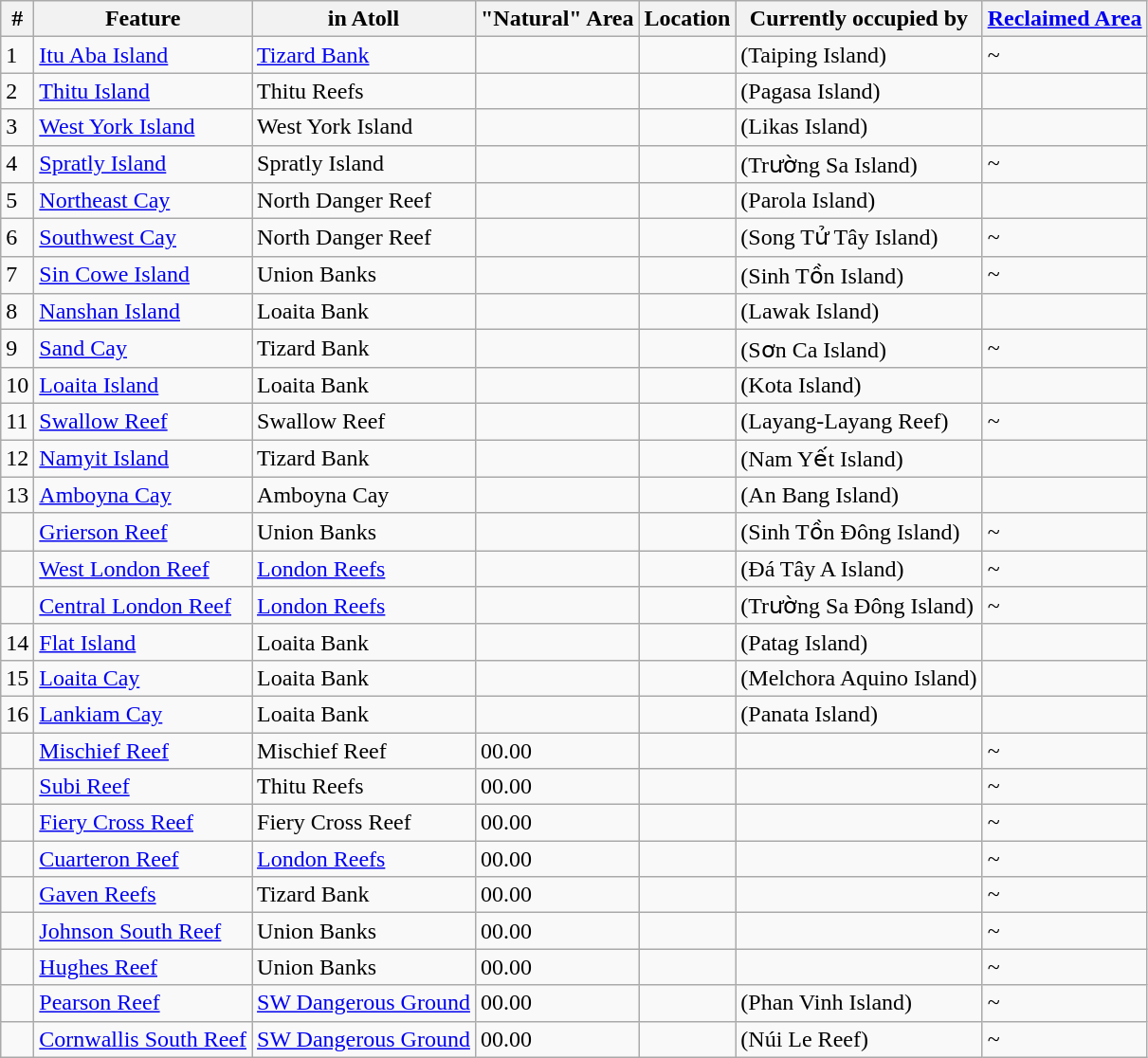<table class="wikitable sortable">
<tr>
<th>#</th>
<th>Feature</th>
<th>in Atoll</th>
<th>"Natural" Area</th>
<th>Location</th>
<th>Currently occupied by</th>
<th><a href='#'>Reclaimed Area</a></th>
</tr>
<tr>
<td>1</td>
<td><a href='#'>Itu Aba Island</a></td>
<td><a href='#'>Tizard Bank</a></td>
<td></td>
<td></td>
<td> (Taiping Island)</td>
<td>~</td>
</tr>
<tr>
<td>2</td>
<td><a href='#'>Thitu Island</a></td>
<td>Thitu Reefs</td>
<td></td>
<td></td>
<td> (Pagasa Island)</td>
<td></td>
</tr>
<tr>
<td>3</td>
<td><a href='#'>West York Island</a></td>
<td>West York Island</td>
<td></td>
<td></td>
<td> (Likas Island)</td>
<td></td>
</tr>
<tr>
<td>4</td>
<td><a href='#'>Spratly Island</a></td>
<td>Spratly Island</td>
<td></td>
<td></td>
<td> (Trường Sa Island)</td>
<td>~</td>
</tr>
<tr>
<td>5</td>
<td><a href='#'>Northeast Cay</a></td>
<td>North Danger Reef</td>
<td></td>
<td></td>
<td> (Parola Island)</td>
<td></td>
</tr>
<tr>
<td>6</td>
<td><a href='#'>Southwest Cay</a></td>
<td>North Danger Reef</td>
<td></td>
<td></td>
<td> (Song Tử Tây Island)</td>
<td>~</td>
</tr>
<tr>
<td>7</td>
<td><a href='#'>Sin Cowe Island</a></td>
<td>Union Banks</td>
<td></td>
<td></td>
<td> (Sinh Tồn Island)</td>
<td>~</td>
</tr>
<tr>
<td>8</td>
<td><a href='#'>Nanshan Island</a></td>
<td>Loaita Bank</td>
<td></td>
<td></td>
<td> (Lawak Island)</td>
<td></td>
</tr>
<tr>
<td>9</td>
<td><a href='#'>Sand Cay</a></td>
<td>Tizard Bank</td>
<td></td>
<td></td>
<td> (Sơn Ca Island)</td>
<td>~</td>
</tr>
<tr>
<td>10</td>
<td><a href='#'>Loaita Island</a></td>
<td>Loaita Bank</td>
<td></td>
<td></td>
<td> (Kota Island)</td>
<td></td>
</tr>
<tr>
<td>11</td>
<td><a href='#'>Swallow Reef</a></td>
<td>Swallow Reef</td>
<td></td>
<td></td>
<td> (Layang-Layang Reef)</td>
<td>~</td>
</tr>
<tr>
<td>12</td>
<td><a href='#'>Namyit Island</a></td>
<td>Tizard Bank</td>
<td></td>
<td></td>
<td> (Nam Yết Island)</td>
<td></td>
</tr>
<tr>
<td>13</td>
<td><a href='#'>Amboyna Cay</a></td>
<td>Amboyna Cay</td>
<td></td>
<td></td>
<td> (An Bang Island)</td>
<td></td>
</tr>
<tr>
<td></td>
<td><a href='#'>Grierson Reef</a></td>
<td>Union Banks</td>
<td></td>
<td></td>
<td> (Sinh Tồn Đông Island)</td>
<td>~</td>
</tr>
<tr>
<td></td>
<td><a href='#'>West London Reef</a></td>
<td><a href='#'>London Reefs</a></td>
<td></td>
<td></td>
<td> (Đá Tây A Island)</td>
<td>~</td>
</tr>
<tr>
<td></td>
<td><a href='#'>Central London Reef</a></td>
<td><a href='#'>London Reefs</a></td>
<td></td>
<td></td>
<td> (Trường Sa Đông Island)</td>
<td>~</td>
</tr>
<tr>
<td>14</td>
<td><a href='#'>Flat Island</a></td>
<td>Loaita Bank</td>
<td></td>
<td></td>
<td> (Patag Island)</td>
<td></td>
</tr>
<tr>
<td>15</td>
<td><a href='#'>Loaita Cay</a></td>
<td>Loaita Bank</td>
<td></td>
<td></td>
<td> (Melchora Aquino Island)</td>
<td></td>
</tr>
<tr>
<td>16</td>
<td><a href='#'>Lankiam Cay</a></td>
<td>Loaita Bank</td>
<td></td>
<td></td>
<td> (Panata Island)</td>
<td></td>
</tr>
<tr>
<td></td>
<td><a href='#'>Mischief Reef</a></td>
<td>Mischief Reef</td>
<td>00.00</td>
<td></td>
<td></td>
<td>~</td>
</tr>
<tr>
<td></td>
<td><a href='#'>Subi Reef</a></td>
<td>Thitu Reefs</td>
<td>00.00</td>
<td></td>
<td></td>
<td>~</td>
</tr>
<tr>
<td></td>
<td><a href='#'>Fiery Cross Reef</a></td>
<td>Fiery Cross Reef</td>
<td>00.00</td>
<td></td>
<td></td>
<td>~</td>
</tr>
<tr>
<td></td>
<td><a href='#'>Cuarteron Reef</a></td>
<td><a href='#'>London Reefs</a></td>
<td>00.00</td>
<td></td>
<td></td>
<td>~</td>
</tr>
<tr>
<td></td>
<td><a href='#'>Gaven Reefs</a></td>
<td>Tizard Bank</td>
<td>00.00</td>
<td></td>
<td></td>
<td>~</td>
</tr>
<tr>
<td></td>
<td><a href='#'>Johnson South Reef</a></td>
<td>Union Banks</td>
<td>00.00</td>
<td></td>
<td></td>
<td>~</td>
</tr>
<tr>
<td></td>
<td><a href='#'>Hughes Reef</a></td>
<td>Union Banks</td>
<td>00.00</td>
<td></td>
<td></td>
<td>~</td>
</tr>
<tr>
<td></td>
<td><a href='#'>Pearson Reef</a></td>
<td><a href='#'>SW Dangerous Ground</a></td>
<td>00.00</td>
<td></td>
<td> (Phan Vinh Island)</td>
<td>~</td>
</tr>
<tr>
<td></td>
<td><a href='#'>Cornwallis South Reef</a></td>
<td><a href='#'>SW Dangerous Ground</a></td>
<td>00.00</td>
<td></td>
<td> (Núi Le Reef)</td>
<td>~</td>
</tr>
</table>
